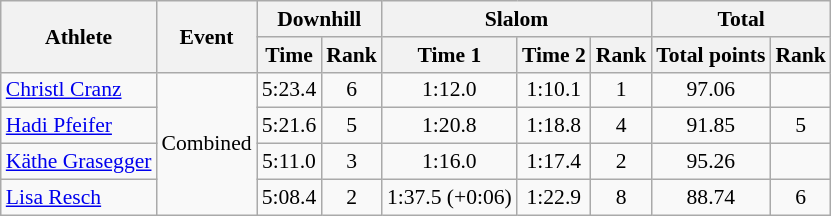<table class="wikitable" style="font-size:90%">
<tr>
<th rowspan="2">Athlete</th>
<th rowspan="2">Event</th>
<th colspan="2">Downhill</th>
<th colspan="3">Slalom</th>
<th colspan="2">Total</th>
</tr>
<tr>
<th>Time</th>
<th>Rank</th>
<th>Time 1</th>
<th>Time 2</th>
<th>Rank</th>
<th>Total points</th>
<th>Rank</th>
</tr>
<tr>
<td><a href='#'>Christl Cranz</a></td>
<td rowspan="4">Combined</td>
<td align="center">5:23.4</td>
<td align="center">6</td>
<td align="center">1:12.0</td>
<td align="center">1:10.1</td>
<td align="center">1</td>
<td align="center">97.06</td>
<td align="center"></td>
</tr>
<tr>
<td><a href='#'>Hadi Pfeifer</a></td>
<td align="center">5:21.6</td>
<td align="center">5</td>
<td align="center">1:20.8</td>
<td align="center">1:18.8</td>
<td align="center">4</td>
<td align="center">91.85</td>
<td align="center">5</td>
</tr>
<tr>
<td><a href='#'>Käthe Grasegger</a></td>
<td align="center">5:11.0</td>
<td align="center">3</td>
<td align="center">1:16.0</td>
<td align="center">1:17.4</td>
<td align="center">2</td>
<td align="center">95.26</td>
<td align="center"></td>
</tr>
<tr>
<td><a href='#'>Lisa Resch</a></td>
<td align="center">5:08.4</td>
<td align="center">2</td>
<td align="center">1:37.5 (+0:06)</td>
<td align="center">1:22.9</td>
<td align="center">8</td>
<td align="center">88.74</td>
<td align="center">6</td>
</tr>
</table>
